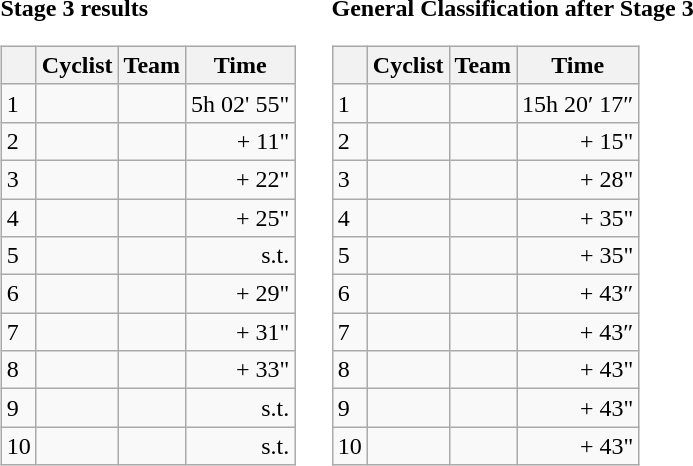<table>
<tr>
<td><strong>Stage 3 results</strong><br><table class="wikitable">
<tr>
<th></th>
<th>Cyclist</th>
<th>Team</th>
<th>Time</th>
</tr>
<tr>
<td>1</td>
<td></td>
<td></td>
<td align="right">5h 02' 55"</td>
</tr>
<tr>
<td>2</td>
<td></td>
<td></td>
<td align="right">+ 11"</td>
</tr>
<tr>
<td>3</td>
<td></td>
<td></td>
<td align="right">+ 22"</td>
</tr>
<tr>
<td>4</td>
<td></td>
<td></td>
<td align="right">+ 25"</td>
</tr>
<tr>
<td>5</td>
<td></td>
<td></td>
<td align="right">s.t.</td>
</tr>
<tr>
<td>6</td>
<td></td>
<td></td>
<td align="right">+ 29"</td>
</tr>
<tr>
<td>7</td>
<td></td>
<td></td>
<td align="right">+ 31"</td>
</tr>
<tr>
<td>8</td>
<td></td>
<td></td>
<td align="right">+ 33"</td>
</tr>
<tr>
<td>9</td>
<td></td>
<td></td>
<td align="right">s.t.</td>
</tr>
<tr>
<td>10</td>
<td></td>
<td></td>
<td align="right">s.t.</td>
</tr>
</table>
</td>
<td></td>
<td><strong>General Classification after Stage 3</strong><br><table class="wikitable">
<tr>
<th></th>
<th>Cyclist</th>
<th>Team</th>
<th>Time</th>
</tr>
<tr>
<td>1</td>
<td> </td>
<td></td>
<td align="right">15h 20′ 17″</td>
</tr>
<tr>
<td>2</td>
<td></td>
<td></td>
<td align="right">+ 15"</td>
</tr>
<tr>
<td>3</td>
<td></td>
<td></td>
<td align="right">+ 28"</td>
</tr>
<tr>
<td>4</td>
<td></td>
<td></td>
<td align="right">+ 35"</td>
</tr>
<tr>
<td>5</td>
<td></td>
<td></td>
<td align="right">+ 35"</td>
</tr>
<tr>
<td>6</td>
<td></td>
<td></td>
<td align="right">+ 43″</td>
</tr>
<tr>
<td>7</td>
<td></td>
<td></td>
<td align="right">+ 43″</td>
</tr>
<tr>
<td>8</td>
<td></td>
<td></td>
<td align="right">+ 43"</td>
</tr>
<tr>
<td>9</td>
<td></td>
<td></td>
<td align="right">+ 43"</td>
</tr>
<tr>
<td>10</td>
<td></td>
<td></td>
<td align="right">+ 43"</td>
</tr>
</table>
</td>
</tr>
</table>
